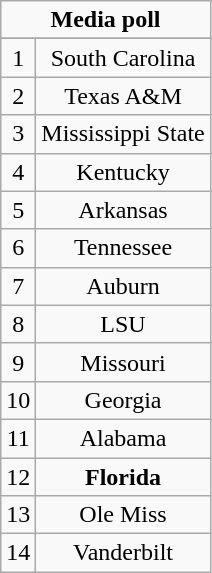<table class="wikitable">
<tr align="center">
<td align="center" Colspan="3"><strong>Media poll</strong></td>
</tr>
<tr align="center">
</tr>
<tr align="center">
<td>1</td>
<td>South Carolina</td>
</tr>
<tr align="center">
<td>2</td>
<td>Texas A&M</td>
</tr>
<tr align="center">
<td>3</td>
<td>Mississippi State</td>
</tr>
<tr align="center">
<td>4</td>
<td>Kentucky</td>
</tr>
<tr align="center">
<td>5</td>
<td>Arkansas</td>
</tr>
<tr align="center">
<td>6</td>
<td>Tennessee</td>
</tr>
<tr align="center">
<td>7</td>
<td>Auburn</td>
</tr>
<tr align="center">
<td>8</td>
<td>LSU</td>
</tr>
<tr align="center">
<td>9</td>
<td>Missouri</td>
</tr>
<tr align="center">
<td>10</td>
<td>Georgia</td>
</tr>
<tr align="center">
<td>11</td>
<td>Alabama</td>
</tr>
<tr align="center">
<td>12</td>
<td><strong>Florida</strong></td>
</tr>
<tr align="center">
<td>13</td>
<td>Ole Miss</td>
</tr>
<tr align="center">
<td>14</td>
<td>Vanderbilt</td>
</tr>
</table>
